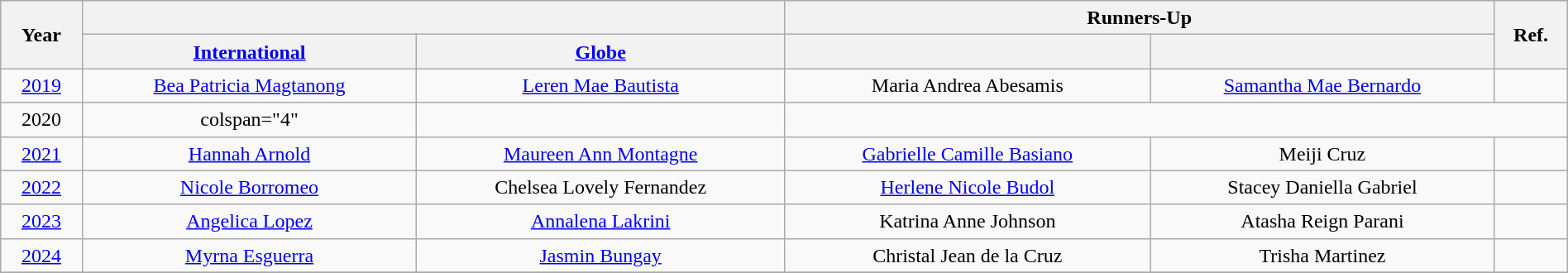<table class="wikitable" style="text-align:center; font-size:100%; line-height:20px; width:100%;">
<tr>
<th rowspan="2">Year</th>
<th colspan="2"></th>
<th colspan="2">Runners-Up</th>
<th rowspan="2">Ref.</th>
</tr>
<tr>
<th><a href='#'>International</a></th>
<th><a href='#'>Globe</a></th>
<th></th>
<th></th>
</tr>
<tr>
<td><a href='#'>2019</a></td>
<td><a href='#'>Bea Patricia Magtanong</a></td>
<td><a href='#'>Leren Mae Bautista</a></td>
<td>Maria Andrea Abesamis</td>
<td><a href='#'>Samantha Mae Bernardo</a></td>
<td></td>
</tr>
<tr>
<td>2020</td>
<td>colspan="4" </td>
<td></td>
</tr>
<tr>
<td><a href='#'>2021</a></td>
<td><a href='#'>Hannah Arnold</a></td>
<td><a href='#'>Maureen Ann Montagne</a></td>
<td><a href='#'>Gabrielle Camille Basiano</a></td>
<td>Meiji Cruz</td>
<td></td>
</tr>
<tr>
<td><a href='#'>2022</a></td>
<td><a href='#'>Nicole Borromeo</a></td>
<td>Chelsea Lovely Fernandez</td>
<td><a href='#'>Herlene Nicole Budol</a></td>
<td>Stacey Daniella Gabriel</td>
<td></td>
</tr>
<tr>
<td><a href='#'>2023</a></td>
<td><a href='#'>Angelica Lopez</a></td>
<td><a href='#'>Annalena Lakrini</a></td>
<td>Katrina Anne Johnson</td>
<td>Atasha Reign Parani</td>
<td></td>
</tr>
<tr>
<td><a href='#'>2024</a></td>
<td><a href='#'>Myrna Esguerra</a></td>
<td><a href='#'>Jasmin Bungay</a></td>
<td>Christal Jean de la Cruz</td>
<td>Trisha Martinez</td>
<td></td>
</tr>
<tr>
</tr>
</table>
